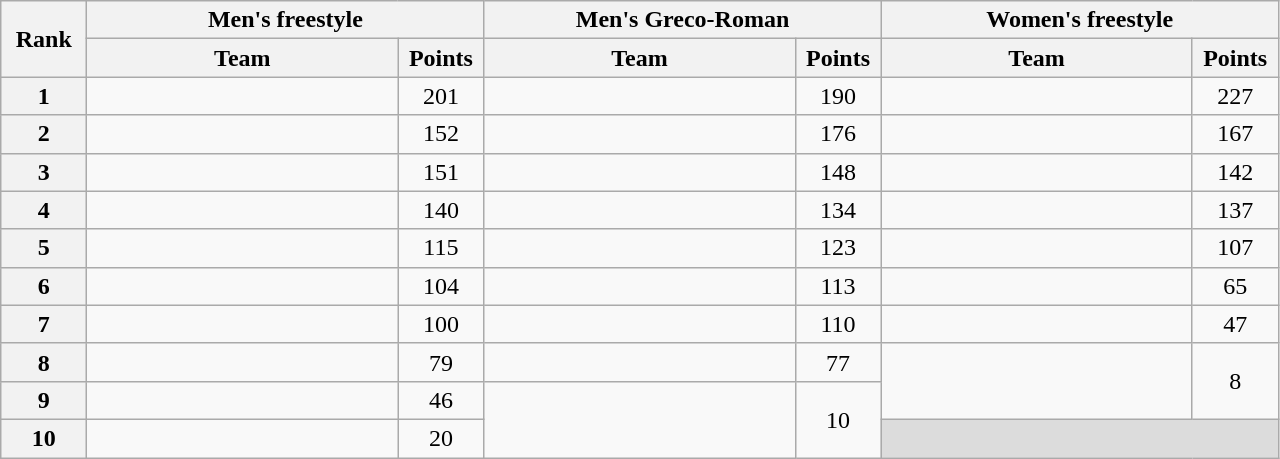<table class="wikitable" style="text-align:center;">
<tr>
<th width=50 rowspan="2">Rank</th>
<th colspan="2">Men's freestyle</th>
<th colspan="2">Men's Greco-Roman</th>
<th colspan="2">Women's freestyle</th>
</tr>
<tr>
<th width=200>Team</th>
<th width=50>Points</th>
<th width=200>Team</th>
<th width=50>Points</th>
<th width=200>Team</th>
<th width=50>Points</th>
</tr>
<tr>
<th>1</th>
<td align=left></td>
<td>201</td>
<td align=left></td>
<td>190</td>
<td align=left></td>
<td>227</td>
</tr>
<tr>
<th>2</th>
<td align=left></td>
<td>152</td>
<td align=left></td>
<td>176</td>
<td align=left></td>
<td>167</td>
</tr>
<tr>
<th>3</th>
<td align=left></td>
<td>151</td>
<td align=left></td>
<td>148</td>
<td align=left></td>
<td>142</td>
</tr>
<tr>
<th>4</th>
<td align=left></td>
<td>140</td>
<td align=left></td>
<td>134</td>
<td align=left></td>
<td>137</td>
</tr>
<tr>
<th>5</th>
<td align=left></td>
<td>115</td>
<td align=left></td>
<td>123</td>
<td align=left></td>
<td>107</td>
</tr>
<tr>
<th>6</th>
<td align=left></td>
<td>104</td>
<td align=left></td>
<td>113</td>
<td align=left></td>
<td>65</td>
</tr>
<tr>
<th>7</th>
<td align=left></td>
<td>100</td>
<td align=left></td>
<td>110</td>
<td align=left></td>
<td>47</td>
</tr>
<tr>
<th>8</th>
<td align=left></td>
<td>79</td>
<td align=left></td>
<td>77</td>
<td rowspan=2 align=left><br></td>
<td rowspan=2>8</td>
</tr>
<tr>
<th>9</th>
<td align=left></td>
<td>46</td>
<td rowspan=2 align=left><br></td>
<td rowspan=2>10</td>
</tr>
<tr>
<th>10</th>
<td align=left></td>
<td>20</td>
<td bgcolor=#DCDCDC colspan=2></td>
</tr>
</table>
